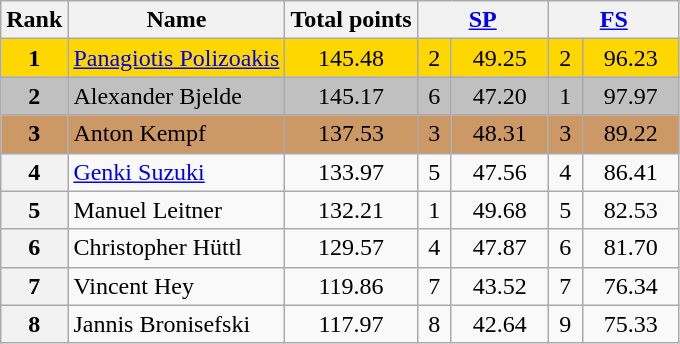<table class="wikitable sortable">
<tr>
<th>Rank</th>
<th>Name</th>
<th>Total points</th>
<th colspan="2" width="80px"><a href='#'>SP</a></th>
<th colspan="2" width="80px"><a href='#'>FS</a></th>
</tr>
<tr bgcolor="gold">
<td align="center"><strong>1</strong></td>
<td><a href='#'>Panagiotis Polizoakis</a></td>
<td align=center>145.48</td>
<td align=center>2</td>
<td align=center>49.25</td>
<td align=center>2</td>
<td align=center>96.23</td>
</tr>
<tr bgcolor="silver">
<td align="center"><strong>2</strong></td>
<td>Alexander Bjelde</td>
<td align=center>145.17</td>
<td align=center>6</td>
<td align=center>47.20</td>
<td align=center>1</td>
<td align=center>97.97</td>
</tr>
<tr bgcolor="cc9966">
<td align="center"><strong>3</strong></td>
<td>Anton Kempf</td>
<td align=center>137.53</td>
<td align=center>3</td>
<td align=center>48.31</td>
<td align=center>3</td>
<td align=center>89.22</td>
</tr>
<tr>
<th>4</th>
<td><a href='#'>Genki Suzuki</a></td>
<td align=center>133.97</td>
<td align=center>5</td>
<td align=center>47.56</td>
<td align=center>4</td>
<td align=center>86.41</td>
</tr>
<tr>
<th>5</th>
<td>Manuel Leitner</td>
<td align=center>132.21</td>
<td align=center>1</td>
<td align=center>49.68</td>
<td align=center>5</td>
<td align=center>82.53</td>
</tr>
<tr>
<th>6</th>
<td>Christopher Hüttl</td>
<td align=center>129.57</td>
<td align=center>4</td>
<td align=center>47.87</td>
<td align=center>6</td>
<td align=center>81.70</td>
</tr>
<tr>
<th>7</th>
<td>Vincent Hey</td>
<td align=center>119.86</td>
<td align=center>7</td>
<td align=center>43.52</td>
<td align=center>7</td>
<td align=center>76.34</td>
</tr>
<tr>
<th>8</th>
<td>Jannis Bronisefski</td>
<td align=center>117.97</td>
<td align=center>8</td>
<td align=center>42.64</td>
<td align=center>9</td>
<td align=center>75.33</td>
</tr>
</table>
